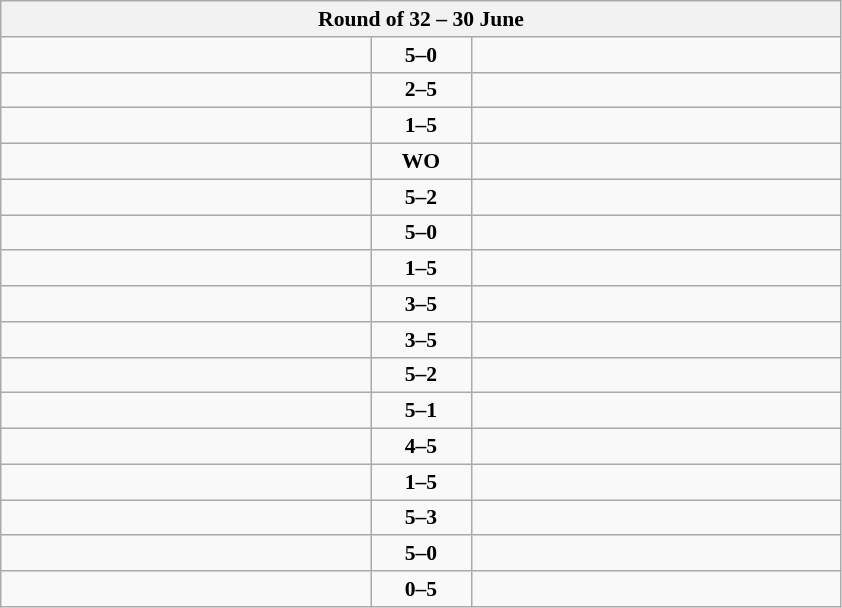<table class="wikitable" style="text-align: center; font-size:90% ">
<tr>
<th colspan=3>Round of 32 – 30 June</th>
</tr>
<tr>
<td align=left width="240"><strong></strong></td>
<td align=center width="60"><strong>5–0</strong></td>
<td align=left width="240"></td>
</tr>
<tr>
<td align=left></td>
<td align=center><strong>2–5</strong></td>
<td align=left><strong></strong></td>
</tr>
<tr>
<td align=left></td>
<td align=center><strong>1–5</strong></td>
<td align=left><strong></strong></td>
</tr>
<tr>
<td align=left></td>
<td align=center><strong>WO</strong></td>
<td align=left><strong></strong></td>
</tr>
<tr>
<td align=left><strong></strong></td>
<td align=center><strong>5–2</strong></td>
<td align=left></td>
</tr>
<tr>
<td align=left><strong></strong></td>
<td align=center><strong>5–0</strong></td>
<td align=left></td>
</tr>
<tr>
<td align=left></td>
<td align=center><strong>1–5</strong></td>
<td align=left><strong></strong></td>
</tr>
<tr>
<td align=left></td>
<td align=center><strong>3–5</strong></td>
<td align=left><strong></strong></td>
</tr>
<tr>
<td align=left></td>
<td align=center><strong>3–5</strong></td>
<td align=left><strong></strong></td>
</tr>
<tr>
<td align=left><strong></strong></td>
<td align=center><strong>5–2</strong></td>
<td align=left></td>
</tr>
<tr>
<td align=left><strong></strong></td>
<td align=center><strong>5–1</strong></td>
<td align=left></td>
</tr>
<tr>
<td align=left></td>
<td align=center><strong>4–5</strong></td>
<td align=left><strong></strong></td>
</tr>
<tr>
<td align=left></td>
<td align=center><strong>1–5</strong></td>
<td align=left><strong></strong></td>
</tr>
<tr>
<td align=left><strong></strong></td>
<td align=center><strong>5–3</strong></td>
<td align=left></td>
</tr>
<tr>
<td align=left><strong></strong></td>
<td align=center><strong>5–0</strong></td>
<td align=left></td>
</tr>
<tr>
<td align=left></td>
<td align=center><strong>0–5</strong></td>
<td align=left><strong></strong></td>
</tr>
</table>
